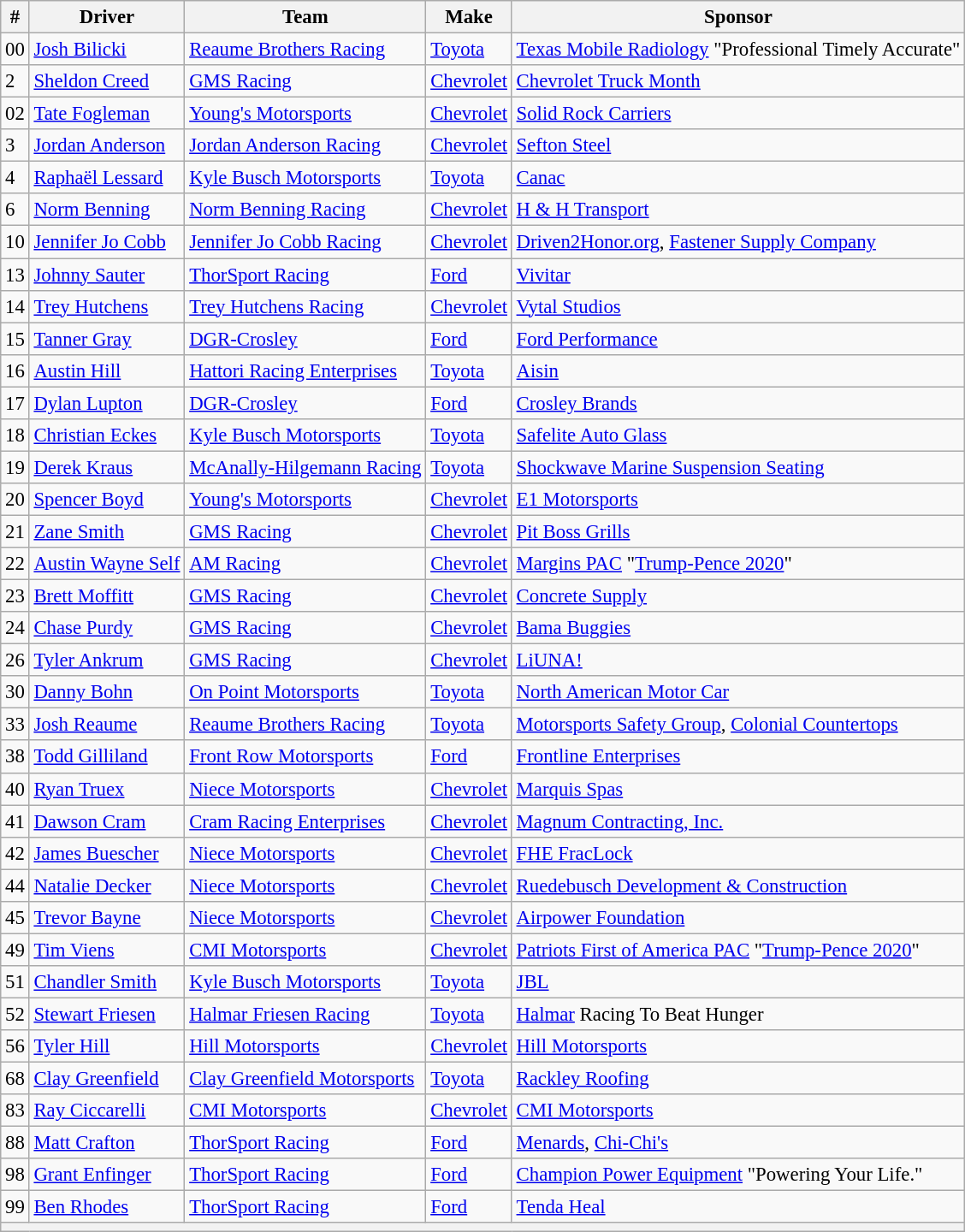<table class="wikitable" style="font-size:95%">
<tr>
<th>#</th>
<th>Driver</th>
<th>Team</th>
<th>Make</th>
<th>Sponsor</th>
</tr>
<tr>
<td>00</td>
<td><a href='#'>Josh Bilicki</a></td>
<td><a href='#'>Reaume Brothers Racing</a></td>
<td><a href='#'>Toyota</a></td>
<td><a href='#'>Texas Mobile Radiology</a> "Professional Timely Accurate"</td>
</tr>
<tr>
<td>2</td>
<td><a href='#'>Sheldon Creed</a></td>
<td><a href='#'>GMS Racing</a></td>
<td><a href='#'>Chevrolet</a></td>
<td><a href='#'>Chevrolet Truck Month</a></td>
</tr>
<tr>
<td>02</td>
<td><a href='#'>Tate Fogleman</a></td>
<td><a href='#'>Young's Motorsports</a></td>
<td><a href='#'>Chevrolet</a></td>
<td><a href='#'>Solid Rock Carriers</a></td>
</tr>
<tr>
<td>3</td>
<td><a href='#'>Jordan Anderson</a></td>
<td><a href='#'>Jordan Anderson Racing</a></td>
<td><a href='#'>Chevrolet</a></td>
<td><a href='#'>Sefton Steel</a></td>
</tr>
<tr>
<td>4</td>
<td><a href='#'>Raphaël Lessard</a></td>
<td><a href='#'>Kyle Busch Motorsports</a></td>
<td><a href='#'>Toyota</a></td>
<td><a href='#'>Canac</a></td>
</tr>
<tr>
<td>6</td>
<td><a href='#'>Norm Benning</a></td>
<td><a href='#'>Norm Benning Racing</a></td>
<td><a href='#'>Chevrolet</a></td>
<td><a href='#'>H & H Transport</a></td>
</tr>
<tr>
<td>10</td>
<td><a href='#'>Jennifer Jo Cobb</a></td>
<td><a href='#'>Jennifer Jo Cobb Racing</a></td>
<td><a href='#'>Chevrolet</a></td>
<td><a href='#'>Driven2Honor.org</a>, <a href='#'>Fastener Supply Company</a></td>
</tr>
<tr>
<td>13</td>
<td><a href='#'>Johnny Sauter</a></td>
<td><a href='#'>ThorSport Racing</a></td>
<td><a href='#'>Ford</a></td>
<td><a href='#'>Vivitar</a></td>
</tr>
<tr>
<td>14</td>
<td><a href='#'>Trey Hutchens</a></td>
<td><a href='#'>Trey Hutchens Racing</a></td>
<td><a href='#'>Chevrolet</a></td>
<td><a href='#'>Vytal Studios</a></td>
</tr>
<tr>
<td>15</td>
<td><a href='#'>Tanner Gray</a></td>
<td><a href='#'>DGR-Crosley</a></td>
<td><a href='#'>Ford</a></td>
<td><a href='#'>Ford Performance</a></td>
</tr>
<tr>
<td>16</td>
<td><a href='#'>Austin Hill</a></td>
<td><a href='#'>Hattori Racing Enterprises</a></td>
<td><a href='#'>Toyota</a></td>
<td><a href='#'>Aisin</a></td>
</tr>
<tr>
<td>17</td>
<td><a href='#'>Dylan Lupton</a></td>
<td><a href='#'>DGR-Crosley</a></td>
<td><a href='#'>Ford</a></td>
<td><a href='#'>Crosley Brands</a></td>
</tr>
<tr>
<td>18</td>
<td><a href='#'>Christian Eckes</a></td>
<td><a href='#'>Kyle Busch Motorsports</a></td>
<td><a href='#'>Toyota</a></td>
<td><a href='#'>Safelite Auto Glass</a></td>
</tr>
<tr>
<td>19</td>
<td><a href='#'>Derek Kraus</a></td>
<td><a href='#'>McAnally-Hilgemann Racing</a></td>
<td><a href='#'>Toyota</a></td>
<td><a href='#'>Shockwave Marine Suspension Seating</a></td>
</tr>
<tr>
<td>20</td>
<td><a href='#'>Spencer Boyd</a></td>
<td><a href='#'>Young's Motorsports</a></td>
<td><a href='#'>Chevrolet</a></td>
<td><a href='#'>E1 Motorsports</a></td>
</tr>
<tr>
<td>21</td>
<td><a href='#'>Zane Smith</a></td>
<td><a href='#'>GMS Racing</a></td>
<td><a href='#'>Chevrolet</a></td>
<td><a href='#'>Pit Boss Grills</a></td>
</tr>
<tr>
<td>22</td>
<td><a href='#'>Austin Wayne Self</a></td>
<td><a href='#'>AM Racing</a></td>
<td><a href='#'>Chevrolet</a></td>
<td><a href='#'>Margins PAC</a> "<a href='#'>Trump-Pence 2020</a>"</td>
</tr>
<tr>
<td>23</td>
<td><a href='#'>Brett Moffitt</a></td>
<td><a href='#'>GMS Racing</a></td>
<td><a href='#'>Chevrolet</a></td>
<td><a href='#'>Concrete Supply</a></td>
</tr>
<tr>
<td>24</td>
<td><a href='#'>Chase Purdy</a></td>
<td><a href='#'>GMS Racing</a></td>
<td><a href='#'>Chevrolet</a></td>
<td><a href='#'>Bama Buggies</a></td>
</tr>
<tr>
<td>26</td>
<td><a href='#'>Tyler Ankrum</a></td>
<td><a href='#'>GMS Racing</a></td>
<td><a href='#'>Chevrolet</a></td>
<td><a href='#'>LiUNA!</a></td>
</tr>
<tr>
<td>30</td>
<td><a href='#'>Danny Bohn</a></td>
<td><a href='#'>On Point Motorsports</a></td>
<td><a href='#'>Toyota</a></td>
<td><a href='#'>North American Motor Car</a></td>
</tr>
<tr>
<td>33</td>
<td><a href='#'>Josh Reaume</a></td>
<td><a href='#'>Reaume Brothers Racing</a></td>
<td><a href='#'>Toyota</a></td>
<td><a href='#'>Motorsports Safety Group</a>, <a href='#'>Colonial Countertops</a></td>
</tr>
<tr>
<td>38</td>
<td><a href='#'>Todd Gilliland</a></td>
<td><a href='#'>Front Row Motorsports</a></td>
<td><a href='#'>Ford</a></td>
<td><a href='#'>Frontline Enterprises</a></td>
</tr>
<tr>
<td>40</td>
<td><a href='#'>Ryan Truex</a></td>
<td><a href='#'>Niece Motorsports</a></td>
<td><a href='#'>Chevrolet</a></td>
<td><a href='#'>Marquis Spas</a></td>
</tr>
<tr>
<td>41</td>
<td><a href='#'>Dawson Cram</a></td>
<td><a href='#'>Cram Racing Enterprises</a></td>
<td><a href='#'>Chevrolet</a></td>
<td><a href='#'>Magnum Contracting, Inc.</a></td>
</tr>
<tr>
<td>42</td>
<td><a href='#'>James Buescher</a></td>
<td><a href='#'>Niece Motorsports</a></td>
<td><a href='#'>Chevrolet</a></td>
<td><a href='#'>FHE FracLock</a></td>
</tr>
<tr>
<td>44</td>
<td><a href='#'>Natalie Decker</a></td>
<td><a href='#'>Niece Motorsports</a></td>
<td><a href='#'>Chevrolet</a></td>
<td><a href='#'>Ruedebusch Development & Construction</a></td>
</tr>
<tr>
<td>45</td>
<td><a href='#'>Trevor Bayne</a></td>
<td><a href='#'>Niece Motorsports</a></td>
<td><a href='#'>Chevrolet</a></td>
<td><a href='#'>Airpower Foundation</a></td>
</tr>
<tr>
<td>49</td>
<td><a href='#'>Tim Viens</a></td>
<td><a href='#'>CMI Motorsports</a></td>
<td><a href='#'>Chevrolet</a></td>
<td><a href='#'>Patriots First of America PAC</a> "<a href='#'>Trump-Pence 2020</a>"</td>
</tr>
<tr>
<td>51</td>
<td><a href='#'>Chandler Smith</a></td>
<td><a href='#'>Kyle Busch Motorsports</a></td>
<td><a href='#'>Toyota</a></td>
<td><a href='#'>JBL</a></td>
</tr>
<tr>
<td>52</td>
<td><a href='#'>Stewart Friesen</a></td>
<td><a href='#'>Halmar Friesen Racing</a></td>
<td><a href='#'>Toyota</a></td>
<td><a href='#'>Halmar</a> Racing To Beat Hunger</td>
</tr>
<tr>
<td>56</td>
<td><a href='#'>Tyler Hill</a></td>
<td><a href='#'>Hill Motorsports</a></td>
<td><a href='#'>Chevrolet</a></td>
<td><a href='#'>Hill Motorsports</a></td>
</tr>
<tr>
<td>68</td>
<td><a href='#'>Clay Greenfield</a></td>
<td><a href='#'>Clay Greenfield Motorsports</a></td>
<td><a href='#'>Toyota</a></td>
<td><a href='#'>Rackley Roofing</a></td>
</tr>
<tr>
<td>83</td>
<td><a href='#'>Ray Ciccarelli</a></td>
<td><a href='#'>CMI Motorsports</a></td>
<td><a href='#'>Chevrolet</a></td>
<td><a href='#'>CMI Motorsports</a></td>
</tr>
<tr>
<td>88</td>
<td><a href='#'>Matt Crafton</a></td>
<td><a href='#'>ThorSport Racing</a></td>
<td><a href='#'>Ford</a></td>
<td><a href='#'>Menards</a>, <a href='#'>Chi-Chi's</a></td>
</tr>
<tr>
<td>98</td>
<td><a href='#'>Grant Enfinger</a></td>
<td><a href='#'>ThorSport Racing</a></td>
<td><a href='#'>Ford</a></td>
<td><a href='#'>Champion Power Equipment</a> "Powering Your Life."</td>
</tr>
<tr>
<td>99</td>
<td><a href='#'>Ben Rhodes</a></td>
<td><a href='#'>ThorSport Racing</a></td>
<td><a href='#'>Ford</a></td>
<td><a href='#'>Tenda Heal</a></td>
</tr>
<tr>
<th colspan="5"></th>
</tr>
</table>
